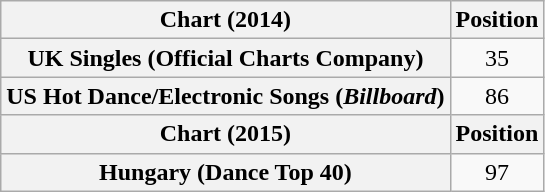<table class="wikitable plainrowheaders" style="text-align:center">
<tr>
<th scope="col">Chart (2014)</th>
<th scope="col">Position</th>
</tr>
<tr>
<th scope="row">UK Singles (Official Charts Company)</th>
<td>35</td>
</tr>
<tr>
<th scope="row">US Hot Dance/Electronic Songs (<em>Billboard</em>)</th>
<td>86</td>
</tr>
<tr>
<th scope="col">Chart (2015)</th>
<th scope="col">Position</th>
</tr>
<tr>
<th scope="row">Hungary (Dance Top 40)</th>
<td>97</td>
</tr>
</table>
